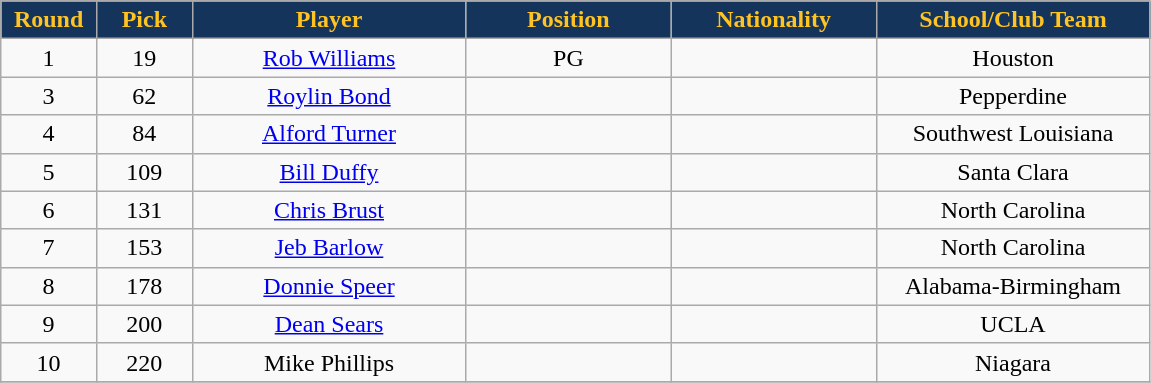<table class="wikitable sortable sortable">
<tr>
<th style="background:#14345B;color:#ffc322;" width="7%">Round</th>
<th style="background:#14345B;color:#ffc322;" width="7%">Pick</th>
<th style="background:#14345B;color:#ffc322;" width="20%">Player</th>
<th style="background:#14345B;color:#ffc322;" width="15%">Position</th>
<th style="background:#14345B;color:#ffc322;" width="15%">Nationality</th>
<th style="background:#14345B;color:#ffc322;" width="20%">School/Club Team</th>
</tr>
<tr style="text-align: center">
<td>1</td>
<td>19</td>
<td><a href='#'>Rob Williams</a></td>
<td>PG</td>
<td></td>
<td>Houston</td>
</tr>
<tr style="text-align: center">
<td>3</td>
<td>62</td>
<td><a href='#'>Roylin Bond</a></td>
<td></td>
<td></td>
<td>Pepperdine</td>
</tr>
<tr style="text-align: center">
<td>4</td>
<td>84</td>
<td><a href='#'>Alford Turner</a></td>
<td></td>
<td></td>
<td>Southwest Louisiana</td>
</tr>
<tr style="text-align: center">
<td>5</td>
<td>109</td>
<td><a href='#'>Bill Duffy</a></td>
<td></td>
<td></td>
<td>Santa Clara</td>
</tr>
<tr style="text-align: center">
<td>6</td>
<td>131</td>
<td><a href='#'>Chris Brust</a></td>
<td></td>
<td></td>
<td>North Carolina</td>
</tr>
<tr style="text-align: center">
<td>7</td>
<td>153</td>
<td><a href='#'>Jeb Barlow</a></td>
<td></td>
<td></td>
<td>North Carolina</td>
</tr>
<tr style="text-align: center">
<td>8</td>
<td>178</td>
<td><a href='#'>Donnie Speer</a></td>
<td></td>
<td></td>
<td>Alabama-Birmingham</td>
</tr>
<tr style="text-align: center">
<td>9</td>
<td>200</td>
<td><a href='#'>Dean Sears</a></td>
<td></td>
<td></td>
<td>UCLA</td>
</tr>
<tr style="text-align: center">
<td>10</td>
<td>220</td>
<td>Mike Phillips</td>
<td></td>
<td></td>
<td>Niagara</td>
</tr>
<tr style="text-align: center">
</tr>
</table>
